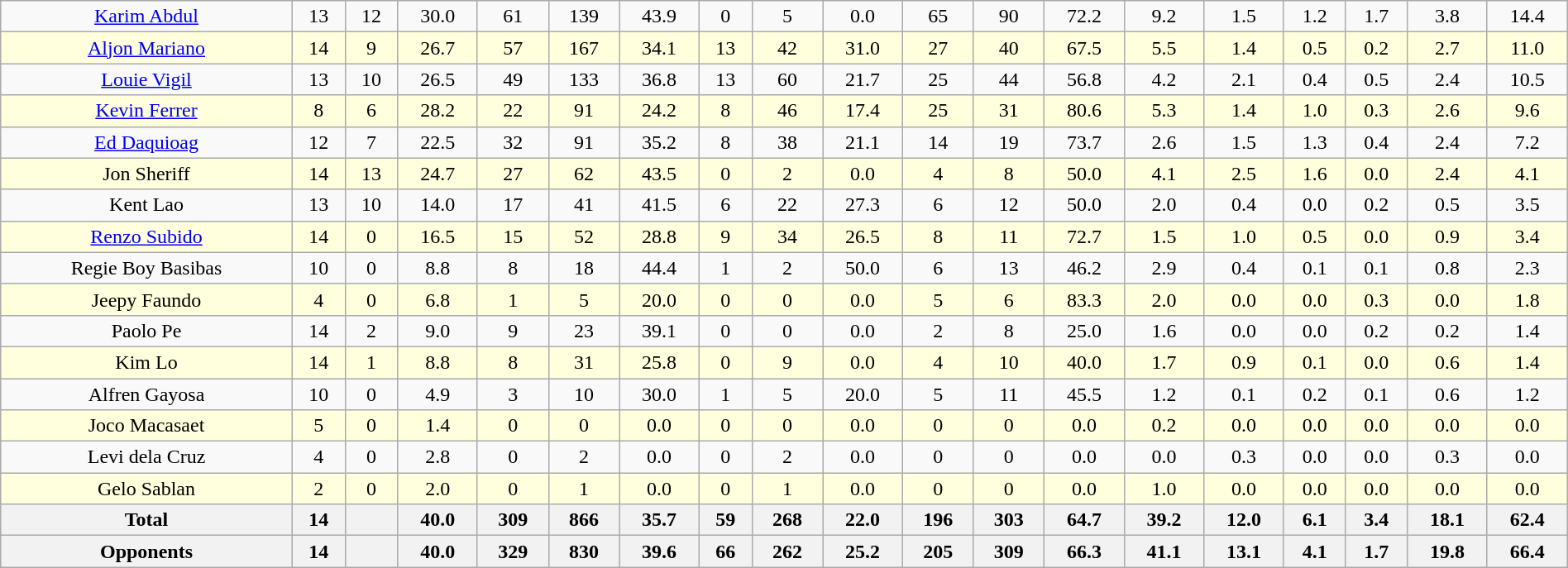<table class=wikitable width=100%>
<tr align=center>
<td><a href='#'>Karim Abdul</a></td>
<td>13</td>
<td>12</td>
<td style=>30.0</td>
<td>61</td>
<td>139</td>
<td>43.9</td>
<td>0</td>
<td>5</td>
<td>0.0</td>
<td>65</td>
<td>90</td>
<td>72.2</td>
<td style=>9.2</td>
<td>1.5</td>
<td>1.2</td>
<td style=>1.7</td>
<td>3.8</td>
<td style=>14.4</td>
</tr>
<tr bgcolor=#ffffdd align=center>
<td><a href='#'>Aljon Mariano</a></td>
<td>14</td>
<td>9</td>
<td>26.7</td>
<td>57</td>
<td>167</td>
<td>34.1</td>
<td>13</td>
<td>42</td>
<td>31.0</td>
<td>27</td>
<td>40</td>
<td>67.5</td>
<td>5.5</td>
<td>1.4</td>
<td>0.5</td>
<td>0.2</td>
<td>2.7</td>
<td>11.0</td>
</tr>
<tr align=center>
<td><a href='#'>Louie Vigil</a></td>
<td>13</td>
<td>10</td>
<td>26.5</td>
<td>49</td>
<td>133</td>
<td>36.8</td>
<td>13</td>
<td>60</td>
<td>21.7</td>
<td>25</td>
<td>44</td>
<td>56.8</td>
<td>4.2</td>
<td>2.1</td>
<td>0.4</td>
<td>0.5</td>
<td>2.4</td>
<td>10.5</td>
</tr>
<tr bgcolor=#ffffdd align=center>
<td><a href='#'>Kevin Ferrer</a></td>
<td>8</td>
<td>6</td>
<td>28.2</td>
<td>22</td>
<td>91</td>
<td>24.2</td>
<td>8</td>
<td>46</td>
<td>17.4</td>
<td>25</td>
<td>31</td>
<td style=>80.6</td>
<td>5.3</td>
<td>1.4</td>
<td>1.0</td>
<td>0.3</td>
<td>2.6</td>
<td>9.6</td>
</tr>
<tr align=center>
<td><a href='#'>Ed Daquioag</a></td>
<td>12</td>
<td>7</td>
<td>22.5</td>
<td>32</td>
<td>91</td>
<td>35.2</td>
<td>8</td>
<td>38</td>
<td>21.1</td>
<td>14</td>
<td>19</td>
<td>73.7</td>
<td>2.6</td>
<td>1.5</td>
<td>1.3</td>
<td>0.4</td>
<td>2.4</td>
<td>7.2</td>
</tr>
<tr bgcolor=#ffffdd align=center>
<td>Jon Sheriff</td>
<td>14</td>
<td>13</td>
<td>24.7</td>
<td>27</td>
<td>62</td>
<td>43.5</td>
<td>0</td>
<td>2</td>
<td>0.0</td>
<td>4</td>
<td>8</td>
<td>50.0</td>
<td>4.1</td>
<td style=>2.5</td>
<td style=>1.6</td>
<td>0.0</td>
<td>2.4</td>
<td>4.1</td>
</tr>
<tr align=center>
<td>Kent Lao</td>
<td>13</td>
<td>10</td>
<td>14.0</td>
<td>17</td>
<td>41</td>
<td>41.5</td>
<td>6</td>
<td>22</td>
<td>27.3</td>
<td>6</td>
<td>12</td>
<td>50.0</td>
<td>2.0</td>
<td>0.4</td>
<td>0.0</td>
<td>0.2</td>
<td>0.5</td>
<td>3.5</td>
</tr>
<tr bgcolor=#ffffdd align=center>
<td><a href='#'>Renzo Subido</a></td>
<td>14</td>
<td>0</td>
<td>16.5</td>
<td>15</td>
<td>52</td>
<td>28.8</td>
<td>9</td>
<td>34</td>
<td>26.5</td>
<td>8</td>
<td>11</td>
<td>72.7</td>
<td>1.5</td>
<td>1.0</td>
<td>0.5</td>
<td>0.0</td>
<td>0.9</td>
<td>3.4</td>
</tr>
<tr align=center>
<td>Regie Boy Basibas</td>
<td>10</td>
<td>0</td>
<td>8.8</td>
<td>8</td>
<td>18</td>
<td style=>44.4</td>
<td>1</td>
<td>2</td>
<td style=>50.0</td>
<td>6</td>
<td>13</td>
<td>46.2</td>
<td>2.9</td>
<td>0.4</td>
<td>0.1</td>
<td>0.1</td>
<td>0.8</td>
<td>2.3</td>
</tr>
<tr bgcolor=#ffffdd align=center>
<td>Jeepy Faundo</td>
<td>4</td>
<td>0</td>
<td>6.8</td>
<td>1</td>
<td>5</td>
<td>20.0</td>
<td>0</td>
<td>0</td>
<td>0.0</td>
<td>5</td>
<td>6</td>
<td>83.3</td>
<td>2.0</td>
<td>0.0</td>
<td>0.0</td>
<td>0.3</td>
<td>0.0</td>
<td>1.8</td>
</tr>
<tr align=center>
<td>Paolo Pe</td>
<td>14</td>
<td>2</td>
<td>9.0</td>
<td>9</td>
<td>23</td>
<td>39.1</td>
<td>0</td>
<td>0</td>
<td>0.0</td>
<td>2</td>
<td>8</td>
<td>25.0</td>
<td>1.6</td>
<td>0.0</td>
<td>0.0</td>
<td>0.2</td>
<td>0.2</td>
<td>1.4</td>
</tr>
<tr bgcolor=#ffffdd align=center>
<td>Kim Lo</td>
<td>14</td>
<td>1</td>
<td>8.8</td>
<td>8</td>
<td>31</td>
<td>25.8</td>
<td>0</td>
<td>9</td>
<td>0.0</td>
<td>4</td>
<td>10</td>
<td>40.0</td>
<td>1.7</td>
<td>0.9</td>
<td>0.1</td>
<td>0.0</td>
<td>0.6</td>
<td>1.4</td>
</tr>
<tr align=center>
<td>Alfren Gayosa</td>
<td>10</td>
<td>0</td>
<td>4.9</td>
<td>3</td>
<td>10</td>
<td>30.0</td>
<td>1</td>
<td>5</td>
<td>20.0</td>
<td>5</td>
<td>11</td>
<td>45.5</td>
<td>1.2</td>
<td>0.1</td>
<td>0.2</td>
<td>0.1</td>
<td>0.6</td>
<td>1.2</td>
</tr>
<tr bgcolor=#ffffdd align=center>
<td>Joco Macasaet</td>
<td>5</td>
<td>0</td>
<td>1.4</td>
<td>0</td>
<td>0</td>
<td>0.0</td>
<td>0</td>
<td>0</td>
<td>0.0</td>
<td>0</td>
<td>0</td>
<td>0.0</td>
<td>0.2</td>
<td>0.0</td>
<td>0.0</td>
<td>0.0</td>
<td>0.0</td>
<td>0.0</td>
</tr>
<tr align=center>
<td>Levi dela Cruz</td>
<td>4</td>
<td>0</td>
<td>2.8</td>
<td>0</td>
<td>2</td>
<td>0.0</td>
<td>0</td>
<td>2</td>
<td>0.0</td>
<td>0</td>
<td>0</td>
<td>0.0</td>
<td>0.0</td>
<td>0.3</td>
<td>0.0</td>
<td>0.0</td>
<td>0.3</td>
<td>0.0</td>
</tr>
<tr bgcolor=#ffffdd align=center>
<td>Gelo Sablan</td>
<td>2</td>
<td>0</td>
<td>2.0</td>
<td>0</td>
<td>1</td>
<td>0.0</td>
<td>0</td>
<td>1</td>
<td>0.0</td>
<td>0</td>
<td>0</td>
<td>0.0</td>
<td>1.0</td>
<td>0.0</td>
<td>0.0</td>
<td>0.0</td>
<td>0.0</td>
<td>0.0</td>
</tr>
<tr class=sortbottom>
<th>Total</th>
<th>14</th>
<th></th>
<th>40.0</th>
<th>309</th>
<th>866</th>
<th>35.7</th>
<th>59</th>
<th>268</th>
<th>22.0</th>
<th>196</th>
<th>303</th>
<th>64.7</th>
<th>39.2</th>
<th>12.0</th>
<th>6.1</th>
<th>3.4</th>
<th>18.1</th>
<th>62.4</th>
</tr>
<tr class=sortbottom>
<th>Opponents</th>
<th>14</th>
<th></th>
<th>40.0</th>
<th>329</th>
<th>830</th>
<th>39.6</th>
<th>66</th>
<th>262</th>
<th>25.2</th>
<th>205</th>
<th>309</th>
<th>66.3</th>
<th>41.1</th>
<th>13.1</th>
<th>4.1</th>
<th>1.7</th>
<th>19.8</th>
<th>66.4</th>
</tr>
</table>
